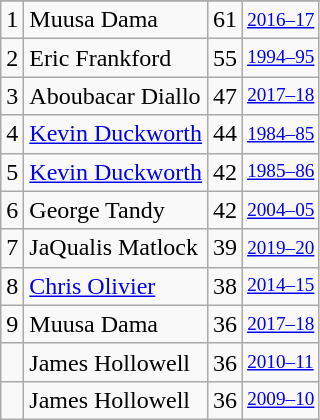<table class="wikitable">
<tr>
</tr>
<tr>
<td>1</td>
<td>Muusa Dama</td>
<td>61</td>
<td style="font-size:80%;"><a href='#'>2016–17</a></td>
</tr>
<tr>
<td>2</td>
<td>Eric Frankford</td>
<td>55</td>
<td style="font-size:80%;"><a href='#'>1994–95</a></td>
</tr>
<tr>
<td>3</td>
<td>Aboubacar Diallo</td>
<td>47</td>
<td style="font-size:80%;"><a href='#'>2017–18</a></td>
</tr>
<tr>
<td>4</td>
<td><a href='#'>Kevin Duckworth</a></td>
<td>44</td>
<td style="font-size:80%;"><a href='#'>1984–85</a></td>
</tr>
<tr>
<td>5</td>
<td><a href='#'>Kevin Duckworth</a></td>
<td>42</td>
<td style="font-size:80%;"><a href='#'>1985–86</a></td>
</tr>
<tr>
<td>6</td>
<td>George Tandy</td>
<td>42</td>
<td style="font-size:80%;"><a href='#'>2004–05</a></td>
</tr>
<tr>
<td>7</td>
<td>JaQualis Matlock</td>
<td>39</td>
<td style="font-size:80%;"><a href='#'>2019–20</a></td>
</tr>
<tr>
<td>8</td>
<td><a href='#'>Chris Olivier</a></td>
<td>38</td>
<td style="font-size:80%;"><a href='#'>2014–15</a></td>
</tr>
<tr>
<td>9</td>
<td>Muusa Dama</td>
<td>36</td>
<td style="font-size:80%;"><a href='#'>2017–18</a></td>
</tr>
<tr>
<td></td>
<td>James Hollowell</td>
<td>36</td>
<td style="font-size:80%;"><a href='#'>2010–11</a></td>
</tr>
<tr>
<td></td>
<td>James Hollowell</td>
<td>36</td>
<td style="font-size:80%;"><a href='#'>2009–10</a></td>
</tr>
</table>
